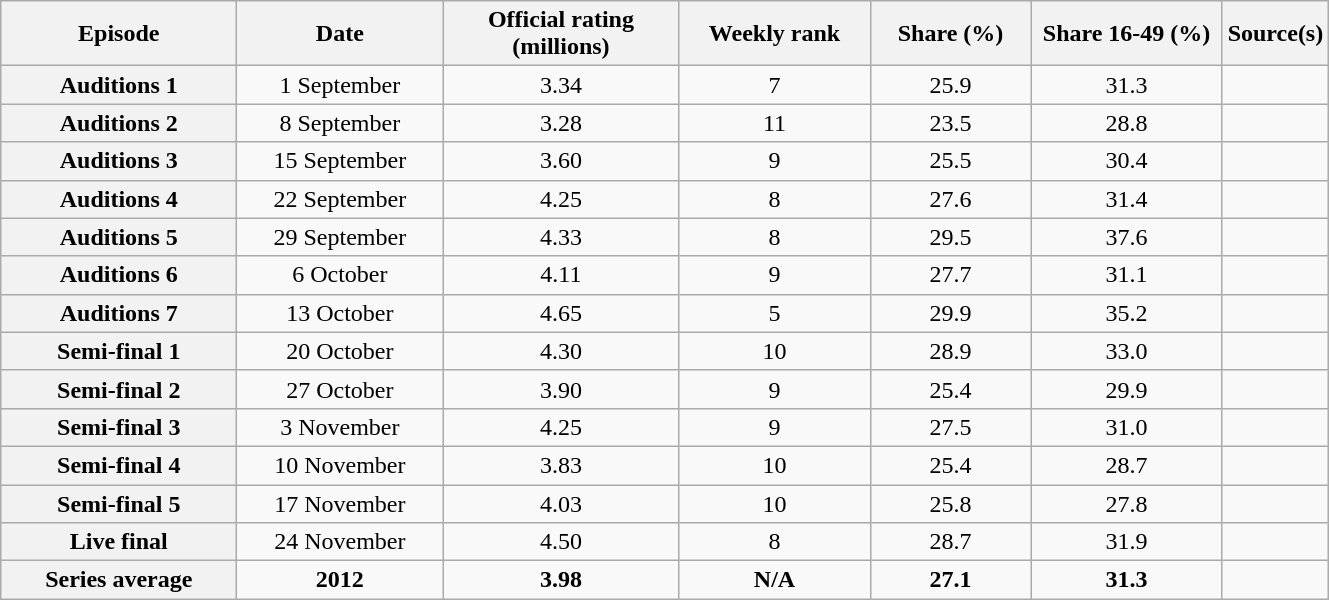<table class="wikitable sortable" style="text-align:center">
<tr>
<th scope="col" style="width:150px;">Episode</th>
<th scope="col" style="width:130px;">Date</th>
<th scope="col" style="width:150px;">Official rating<br>(millions)</th>
<th scope="col" style="width:120px;">Weekly rank</th>
<th scope="col" style="width:100px;">Share (%)</th>
<th scope="col" style="width:120px;">Share 16-49 (%)</th>
<th scope="col" style="width:50px;">Source(s)</th>
</tr>
<tr>
<th scope="row">Auditions 1</th>
<td>1 September</td>
<td>3.34</td>
<td>7</td>
<td>25.9</td>
<td>31.3</td>
<td></td>
</tr>
<tr>
<th scope="row">Auditions 2</th>
<td>8 September</td>
<td>3.28</td>
<td>11</td>
<td>23.5</td>
<td>28.8</td>
<td></td>
</tr>
<tr>
<th scope="row">Auditions 3</th>
<td>15 September</td>
<td>3.60</td>
<td>9</td>
<td>25.5</td>
<td>30.4</td>
<td></td>
</tr>
<tr>
<th scope="row">Auditions 4</th>
<td>22 September</td>
<td>4.25</td>
<td>8</td>
<td>27.6</td>
<td>31.4</td>
<td></td>
</tr>
<tr>
<th scope="row">Auditions 5</th>
<td>29 September</td>
<td>4.33</td>
<td>8</td>
<td>29.5</td>
<td>37.6</td>
<td></td>
</tr>
<tr>
<th scope="row">Auditions 6</th>
<td>6 October</td>
<td>4.11</td>
<td>9</td>
<td>27.7</td>
<td>31.1</td>
<td></td>
</tr>
<tr>
<th scope="row">Auditions 7</th>
<td>13 October</td>
<td>4.65</td>
<td>5</td>
<td>29.9</td>
<td>35.2</td>
<td></td>
</tr>
<tr>
<th scope="row">Semi-final 1</th>
<td>20 October</td>
<td>4.30</td>
<td>10</td>
<td>28.9</td>
<td>33.0</td>
<td></td>
</tr>
<tr>
<th scope="row">Semi-final 2</th>
<td>27 October</td>
<td>3.90</td>
<td>9</td>
<td>25.4</td>
<td>29.9</td>
<td></td>
</tr>
<tr>
<th scope="row">Semi-final 3</th>
<td>3 November</td>
<td>4.25</td>
<td>9</td>
<td>27.5</td>
<td>31.0</td>
<td></td>
</tr>
<tr>
<th scope="row">Semi-final 4</th>
<td>10 November</td>
<td>3.83</td>
<td>10</td>
<td>25.4</td>
<td>28.7</td>
<td></td>
</tr>
<tr>
<th scope="row">Semi-final 5</th>
<td>17 November</td>
<td>4.03</td>
<td>10</td>
<td>25.8</td>
<td>27.8</td>
<td></td>
</tr>
<tr>
<th scope="row">Live final</th>
<td>24 November</td>
<td>4.50</td>
<td>8</td>
<td>28.7</td>
<td>31.9</td>
<td></td>
</tr>
<tr>
<th scope="row">Series average</th>
<td><strong>2012</strong></td>
<td><strong>3.98</strong></td>
<td><strong>N/A</strong></td>
<td><strong>27.1</strong></td>
<td><strong>31.3</strong></td>
<td></td>
</tr>
</table>
